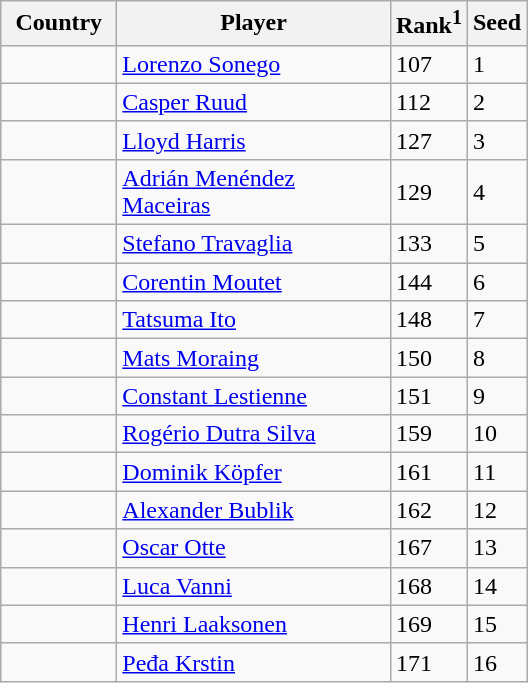<table class="sortable wikitable">
<tr>
<th width="70">Country</th>
<th width="175">Player</th>
<th>Rank<sup>1</sup></th>
<th>Seed</th>
</tr>
<tr>
<td></td>
<td><a href='#'>Lorenzo Sonego</a></td>
<td>107</td>
<td>1</td>
</tr>
<tr>
<td></td>
<td><a href='#'>Casper Ruud</a></td>
<td>112</td>
<td>2</td>
</tr>
<tr>
<td></td>
<td><a href='#'>Lloyd Harris</a></td>
<td>127</td>
<td>3</td>
</tr>
<tr>
<td></td>
<td><a href='#'>Adrián Menéndez Maceiras</a></td>
<td>129</td>
<td>4</td>
</tr>
<tr>
<td></td>
<td><a href='#'>Stefano Travaglia</a></td>
<td>133</td>
<td>5</td>
</tr>
<tr>
<td></td>
<td><a href='#'>Corentin Moutet</a></td>
<td>144</td>
<td>6</td>
</tr>
<tr>
<td></td>
<td><a href='#'>Tatsuma Ito</a></td>
<td>148</td>
<td>7</td>
</tr>
<tr>
<td></td>
<td><a href='#'>Mats Moraing</a></td>
<td>150</td>
<td>8</td>
</tr>
<tr>
<td></td>
<td><a href='#'>Constant Lestienne</a></td>
<td>151</td>
<td>9</td>
</tr>
<tr>
<td></td>
<td><a href='#'>Rogério Dutra Silva</a></td>
<td>159</td>
<td>10</td>
</tr>
<tr>
<td></td>
<td><a href='#'>Dominik Köpfer</a></td>
<td>161</td>
<td>11</td>
</tr>
<tr>
<td></td>
<td><a href='#'>Alexander Bublik</a></td>
<td>162</td>
<td>12</td>
</tr>
<tr>
<td></td>
<td><a href='#'>Oscar Otte</a></td>
<td>167</td>
<td>13</td>
</tr>
<tr>
<td></td>
<td><a href='#'>Luca Vanni</a></td>
<td>168</td>
<td>14</td>
</tr>
<tr>
<td></td>
<td><a href='#'>Henri Laaksonen</a></td>
<td>169</td>
<td>15</td>
</tr>
<tr>
<td></td>
<td><a href='#'>Peđa Krstin</a></td>
<td>171</td>
<td>16</td>
</tr>
</table>
